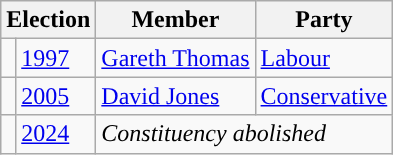<table class="wikitable">
<tr>
<th colspan="2">Election</th>
<th>Member</th>
<th>Party</th>
</tr>
<tr>
<td style="color:inherit;background-color: "></td>
<td><a href='#'>1997</a></td>
<td><a href='#'>Gareth Thomas</a></td>
<td><a href='#'>Labour</a></td>
</tr>
<tr>
<td style="color:inherit;background-color: "></td>
<td><a href='#'>2005</a></td>
<td><a href='#'>David Jones</a></td>
<td><a href='#'>Conservative</a></td>
</tr>
<tr>
<td></td>
<td><a href='#'>2024</a></td>
<td colspan="2"><em>Constituency abolished</em></td>
</tr>
</table>
